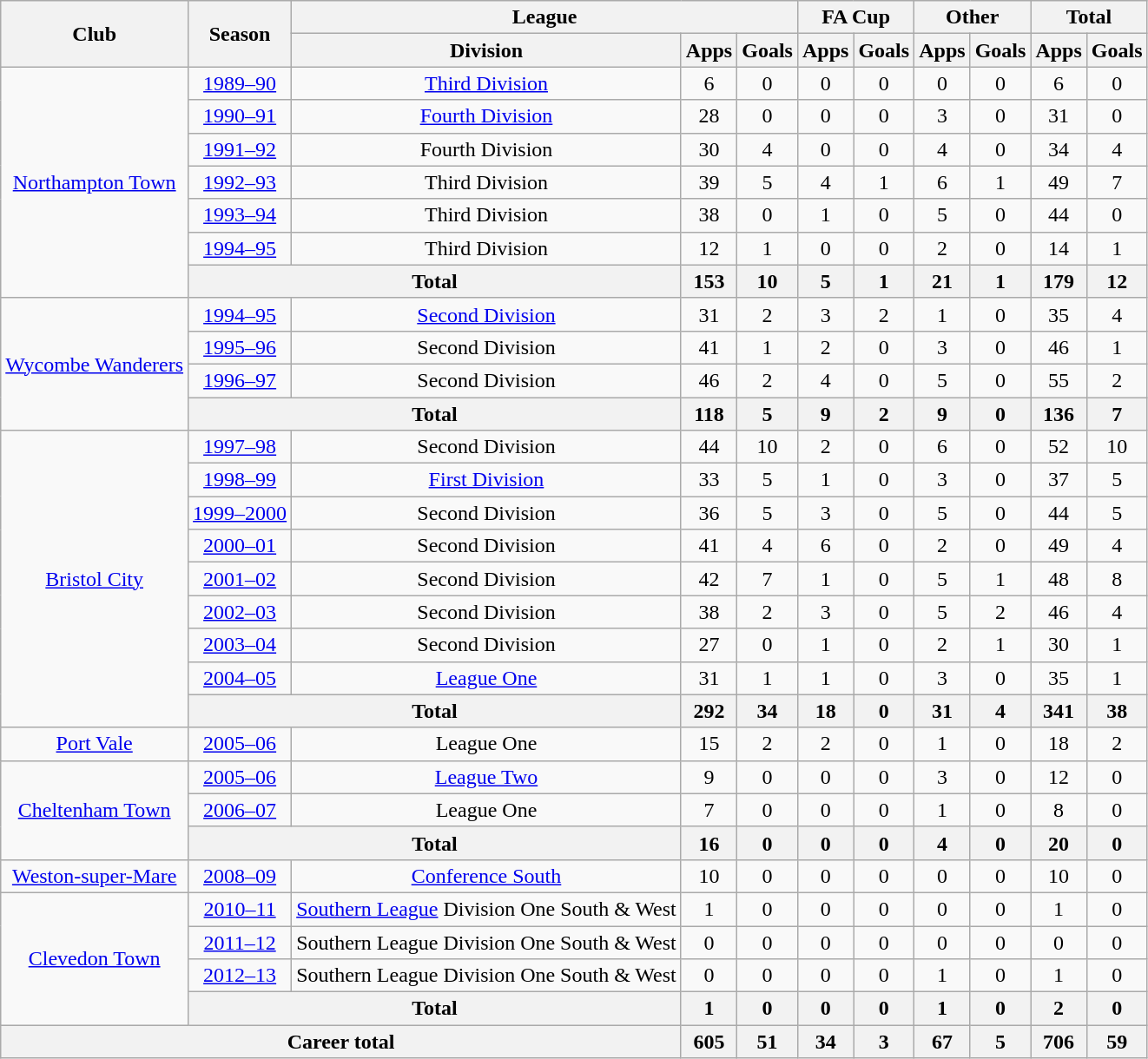<table class="wikitable" style="text-align: center;">
<tr>
<th rowspan="2">Club</th>
<th rowspan="2">Season</th>
<th colspan="3">League</th>
<th colspan="2">FA Cup</th>
<th colspan="2">Other</th>
<th colspan="2">Total</th>
</tr>
<tr>
<th>Division</th>
<th>Apps</th>
<th>Goals</th>
<th>Apps</th>
<th>Goals</th>
<th>Apps</th>
<th>Goals</th>
<th>Apps</th>
<th>Goals</th>
</tr>
<tr>
<td rowspan="7"><a href='#'>Northampton Town</a></td>
<td><a href='#'>1989–90</a></td>
<td><a href='#'>Third Division</a></td>
<td>6</td>
<td>0</td>
<td>0</td>
<td>0</td>
<td>0</td>
<td>0</td>
<td>6</td>
<td>0</td>
</tr>
<tr>
<td><a href='#'>1990–91</a></td>
<td><a href='#'>Fourth Division</a></td>
<td>28</td>
<td>0</td>
<td>0</td>
<td>0</td>
<td>3</td>
<td>0</td>
<td>31</td>
<td>0</td>
</tr>
<tr>
<td><a href='#'>1991–92</a></td>
<td>Fourth Division</td>
<td>30</td>
<td>4</td>
<td>0</td>
<td>0</td>
<td>4</td>
<td>0</td>
<td>34</td>
<td>4</td>
</tr>
<tr>
<td><a href='#'>1992–93</a></td>
<td>Third Division</td>
<td>39</td>
<td>5</td>
<td>4</td>
<td>1</td>
<td>6</td>
<td>1</td>
<td>49</td>
<td>7</td>
</tr>
<tr>
<td><a href='#'>1993–94</a></td>
<td>Third Division</td>
<td>38</td>
<td>0</td>
<td>1</td>
<td>0</td>
<td>5</td>
<td>0</td>
<td>44</td>
<td>0</td>
</tr>
<tr>
<td><a href='#'>1994–95</a></td>
<td>Third Division</td>
<td>12</td>
<td>1</td>
<td>0</td>
<td>0</td>
<td>2</td>
<td>0</td>
<td>14</td>
<td>1</td>
</tr>
<tr>
<th colspan="2">Total</th>
<th>153</th>
<th>10</th>
<th>5</th>
<th>1</th>
<th>21</th>
<th>1</th>
<th>179</th>
<th>12</th>
</tr>
<tr>
<td rowspan="4"><a href='#'>Wycombe Wanderers</a></td>
<td><a href='#'>1994–95</a></td>
<td><a href='#'>Second Division</a></td>
<td>31</td>
<td>2</td>
<td>3</td>
<td>2</td>
<td>1</td>
<td>0</td>
<td>35</td>
<td>4</td>
</tr>
<tr>
<td><a href='#'>1995–96</a></td>
<td>Second Division</td>
<td>41</td>
<td>1</td>
<td>2</td>
<td>0</td>
<td>3</td>
<td>0</td>
<td>46</td>
<td>1</td>
</tr>
<tr>
<td><a href='#'>1996–97</a></td>
<td>Second Division</td>
<td>46</td>
<td>2</td>
<td>4</td>
<td>0</td>
<td>5</td>
<td>0</td>
<td>55</td>
<td>2</td>
</tr>
<tr>
<th colspan="2">Total</th>
<th>118</th>
<th>5</th>
<th>9</th>
<th>2</th>
<th>9</th>
<th>0</th>
<th>136</th>
<th>7</th>
</tr>
<tr>
<td rowspan="9"><a href='#'>Bristol City</a></td>
<td><a href='#'>1997–98</a></td>
<td>Second Division</td>
<td>44</td>
<td>10</td>
<td>2</td>
<td>0</td>
<td>6</td>
<td>0</td>
<td>52</td>
<td>10</td>
</tr>
<tr>
<td><a href='#'>1998–99</a></td>
<td><a href='#'>First Division</a></td>
<td>33</td>
<td>5</td>
<td>1</td>
<td>0</td>
<td>3</td>
<td>0</td>
<td>37</td>
<td>5</td>
</tr>
<tr>
<td><a href='#'>1999–2000</a></td>
<td>Second Division</td>
<td>36</td>
<td>5</td>
<td>3</td>
<td>0</td>
<td>5</td>
<td>0</td>
<td>44</td>
<td>5</td>
</tr>
<tr>
<td><a href='#'>2000–01</a></td>
<td>Second Division</td>
<td>41</td>
<td>4</td>
<td>6</td>
<td>0</td>
<td>2</td>
<td>0</td>
<td>49</td>
<td>4</td>
</tr>
<tr>
<td><a href='#'>2001–02</a></td>
<td>Second Division</td>
<td>42</td>
<td>7</td>
<td>1</td>
<td>0</td>
<td>5</td>
<td>1</td>
<td>48</td>
<td>8</td>
</tr>
<tr>
<td><a href='#'>2002–03</a></td>
<td>Second Division</td>
<td>38</td>
<td>2</td>
<td>3</td>
<td>0</td>
<td>5</td>
<td>2</td>
<td>46</td>
<td>4</td>
</tr>
<tr>
<td><a href='#'>2003–04</a></td>
<td>Second Division</td>
<td>27</td>
<td>0</td>
<td>1</td>
<td>0</td>
<td>2</td>
<td>1</td>
<td>30</td>
<td>1</td>
</tr>
<tr>
<td><a href='#'>2004–05</a></td>
<td><a href='#'>League One</a></td>
<td>31</td>
<td>1</td>
<td>1</td>
<td>0</td>
<td>3</td>
<td>0</td>
<td>35</td>
<td>1</td>
</tr>
<tr>
<th colspan="2">Total</th>
<th>292</th>
<th>34</th>
<th>18</th>
<th>0</th>
<th>31</th>
<th>4</th>
<th>341</th>
<th>38</th>
</tr>
<tr>
<td><a href='#'>Port Vale</a></td>
<td><a href='#'>2005–06</a></td>
<td>League One</td>
<td>15</td>
<td>2</td>
<td>2</td>
<td>0</td>
<td>1</td>
<td>0</td>
<td>18</td>
<td>2</td>
</tr>
<tr>
<td rowspan="3"><a href='#'>Cheltenham Town</a></td>
<td><a href='#'>2005–06</a></td>
<td><a href='#'>League Two</a></td>
<td>9</td>
<td>0</td>
<td>0</td>
<td>0</td>
<td>3</td>
<td>0</td>
<td>12</td>
<td>0</td>
</tr>
<tr>
<td><a href='#'>2006–07</a></td>
<td>League One</td>
<td>7</td>
<td>0</td>
<td>0</td>
<td>0</td>
<td>1</td>
<td>0</td>
<td>8</td>
<td>0</td>
</tr>
<tr>
<th colspan="2">Total</th>
<th>16</th>
<th>0</th>
<th>0</th>
<th>0</th>
<th>4</th>
<th>0</th>
<th>20</th>
<th>0</th>
</tr>
<tr>
<td><a href='#'>Weston-super-Mare</a></td>
<td><a href='#'>2008–09</a></td>
<td><a href='#'>Conference South</a></td>
<td>10</td>
<td>0</td>
<td>0</td>
<td>0</td>
<td>0</td>
<td>0</td>
<td>10</td>
<td>0</td>
</tr>
<tr>
<td rowspan="4"><a href='#'>Clevedon Town</a></td>
<td><a href='#'>2010–11</a></td>
<td><a href='#'>Southern League</a> Division One South & West</td>
<td>1</td>
<td>0</td>
<td>0</td>
<td>0</td>
<td>0</td>
<td>0</td>
<td>1</td>
<td>0</td>
</tr>
<tr>
<td><a href='#'>2011–12</a></td>
<td>Southern League Division One South & West</td>
<td>0</td>
<td>0</td>
<td>0</td>
<td>0</td>
<td>0</td>
<td>0</td>
<td>0</td>
<td>0</td>
</tr>
<tr>
<td><a href='#'>2012–13</a></td>
<td>Southern League Division One South & West</td>
<td>0</td>
<td>0</td>
<td>0</td>
<td>0</td>
<td>1</td>
<td>0</td>
<td>1</td>
<td>0</td>
</tr>
<tr>
<th colspan="2">Total</th>
<th>1</th>
<th>0</th>
<th>0</th>
<th>0</th>
<th>1</th>
<th>0</th>
<th>2</th>
<th>0</th>
</tr>
<tr>
<th colspan="3">Career total</th>
<th>605</th>
<th>51</th>
<th>34</th>
<th>3</th>
<th>67</th>
<th>5</th>
<th>706</th>
<th>59</th>
</tr>
</table>
